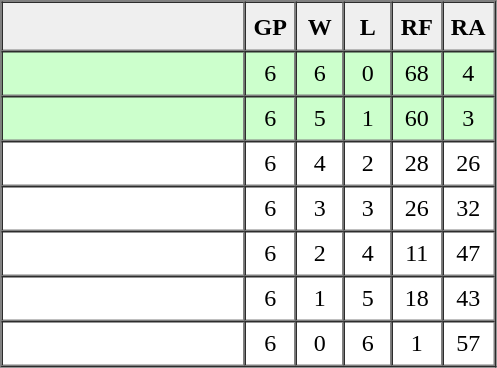<table border=1 cellpadding=5 cellspacing=0>
<tr>
<th bgcolor="#efefef" width="150">　</th>
<th bgcolor="#efefef" width="20">GP</th>
<th bgcolor="#efefef" width="20">W</th>
<th bgcolor="#efefef" width="20">L</th>
<th bgcolor="#efefef" width="20">RF</th>
<th bgcolor="#efefef" width="20">RA</th>
</tr>
<tr align=center bgcolor="#ccffcc">
<td align=left></td>
<td>6</td>
<td>6</td>
<td>0</td>
<td>68</td>
<td>4</td>
</tr>
<tr align=center bgcolor="#ccffcc">
<td align=left></td>
<td>6</td>
<td>5</td>
<td>1</td>
<td>60</td>
<td>3</td>
</tr>
<tr align=center bgcolor="#ffffff">
<td align=left></td>
<td>6</td>
<td>4</td>
<td>2</td>
<td>28</td>
<td>26</td>
</tr>
<tr align=center bgcolor="#ffffff">
<td align=left></td>
<td>6</td>
<td>3</td>
<td>3</td>
<td>26</td>
<td>32</td>
</tr>
<tr align=center bgcolor="#ffffff">
<td align=left></td>
<td>6</td>
<td>2</td>
<td>4</td>
<td>11</td>
<td>47</td>
</tr>
<tr align=center bgcolor="#ffffff">
<td align=left></td>
<td>6</td>
<td>1</td>
<td>5</td>
<td>18</td>
<td>43</td>
</tr>
<tr align=center bgcolor="#ffffff">
<td align=left></td>
<td>6</td>
<td>0</td>
<td>6</td>
<td>1</td>
<td>57</td>
</tr>
</table>
